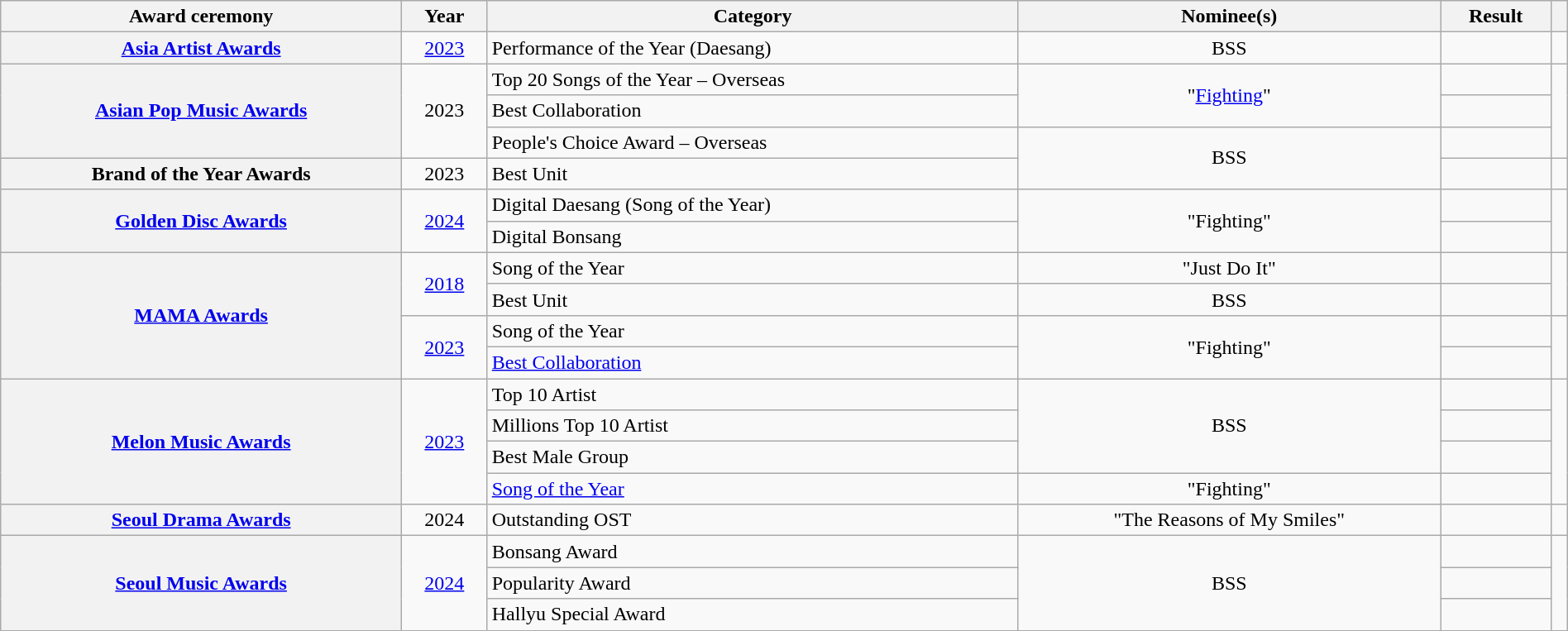<table class="wikitable sortable plainrowheaders" style="text-align:center; width:100%">
<tr>
<th scope="col">Award ceremony</th>
<th scope="col">Year</th>
<th scope="col">Category</th>
<th scope="col">Nominee(s)</th>
<th scope="col">Result</th>
<th scope="col" class="unsortable"></th>
</tr>
<tr>
<th scope="row"><a href='#'>Asia Artist Awards</a></th>
<td><a href='#'>2023</a></td>
<td style="text-align:left">Performance of the Year (Daesang)</td>
<td>BSS</td>
<td></td>
<td align="center"></td>
</tr>
<tr>
<th scope="row" rowspan="3"><a href='#'>Asian Pop Music Awards</a></th>
<td rowspan="3">2023</td>
<td style="text-align:left">Top 20 Songs of the Year – Overseas</td>
<td rowspan="2">"<a href='#'>Fighting</a>" </td>
<td></td>
<td rowspan="3"></td>
</tr>
<tr>
<td style="text-align:left">Best Collaboration</td>
<td></td>
</tr>
<tr>
<td style="text-align:left">People's Choice Award – Overseas</td>
<td rowspan="2">BSS</td>
<td></td>
</tr>
<tr>
<th scope="row">Brand of the Year Awards</th>
<td>2023</td>
<td style="text-align:left">Best Unit</td>
<td></td>
<td></td>
</tr>
<tr>
<th scope="row" rowspan="2"><a href='#'>Golden Disc Awards</a></th>
<td rowspan="2"><a href='#'>2024</a></td>
<td style="text-align:left">Digital Daesang (Song of the Year)</td>
<td rowspan="2">"Fighting" </td>
<td></td>
<td rowspan="2"></td>
</tr>
<tr>
<td style="text-align:left">Digital Bonsang</td>
<td></td>
</tr>
<tr>
<th scope="row" rowspan="4"><a href='#'>MAMA Awards</a> </th>
<td rowspan="2"><a href='#'>2018</a></td>
<td style="text-align:left">Song of the Year</td>
<td>"Just Do It"</td>
<td></td>
<td rowspan="2"></td>
</tr>
<tr>
<td style="text-align:left">Best Unit</td>
<td>BSS</td>
<td></td>
</tr>
<tr>
<td rowspan="2"><a href='#'>2023</a></td>
<td style="text-align:left">Song of the Year</td>
<td rowspan="2">"Fighting" </td>
<td></td>
<td rowspan="2"></td>
</tr>
<tr>
<td style="text-align:left"><a href='#'>Best Collaboration</a></td>
<td></td>
</tr>
<tr>
<th scope="row" rowspan="4"><a href='#'>Melon Music Awards</a></th>
<td rowspan="4"><a href='#'>2023</a></td>
<td style="text-align:left">Top 10 Artist</td>
<td rowspan="3">BSS</td>
<td></td>
<td rowspan="4"></td>
</tr>
<tr>
<td style="text-align:left">Millions Top 10 Artist</td>
<td></td>
</tr>
<tr>
<td style="text-align:left">Best Male Group</td>
<td></td>
</tr>
<tr>
<td style="text-align:left"><a href='#'>Song of the Year</a></td>
<td>"Fighting" </td>
<td></td>
</tr>
<tr>
<th scope="row"><a href='#'>Seoul Drama Awards</a></th>
<td>2024</td>
<td style="text-align:left">Outstanding OST</td>
<td>"The Reasons of My Smiles"<br> </td>
<td></td>
<td></td>
</tr>
<tr>
<th scope="row" rowspan="3"><a href='#'>Seoul Music Awards</a> </th>
<td rowspan="3"><a href='#'>2024</a></td>
<td style="text-align:left">Bonsang Award</td>
<td rowspan="3">BSS</td>
<td></td>
<td rowspan="3"></td>
</tr>
<tr>
<td style="text-align:left">Popularity Award</td>
<td></td>
</tr>
<tr>
<td style="text-align:left">Hallyu Special Award</td>
<td></td>
</tr>
</table>
